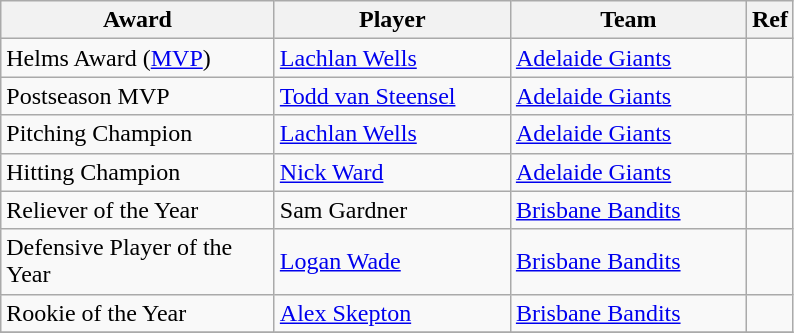<table class="wikitable sortable plainrowheaders" style="font-size:100%;">
<tr>
<th scope="col" width=175>Award</th>
<th scope="col" width=150>Player</th>
<th scope="col" width=150>Team</th>
<th scope="col" width=10>Ref</th>
</tr>
<tr>
<td>Helms Award (<a href='#'>MVP</a>)</td>
<td><a href='#'>Lachlan Wells</a></td>
<td><a href='#'>Adelaide Giants</a></td>
<td></td>
</tr>
<tr>
<td>Postseason MVP</td>
<td><a href='#'>Todd van Steensel</a></td>
<td><a href='#'>Adelaide Giants</a></td>
<td></td>
</tr>
<tr>
<td>Pitching Champion</td>
<td><a href='#'>Lachlan Wells</a></td>
<td><a href='#'>Adelaide Giants</a></td>
<td></td>
</tr>
<tr>
<td>Hitting Champion</td>
<td><a href='#'>Nick Ward</a></td>
<td><a href='#'>Adelaide Giants</a></td>
<td></td>
</tr>
<tr>
<td>Reliever of the Year</td>
<td>Sam Gardner</td>
<td><a href='#'>Brisbane Bandits</a></td>
<td></td>
</tr>
<tr>
<td>Defensive Player of the Year</td>
<td><a href='#'>Logan Wade</a></td>
<td><a href='#'>Brisbane Bandits</a></td>
<td></td>
</tr>
<tr>
<td>Rookie of the Year</td>
<td><a href='#'>Alex Skepton</a></td>
<td><a href='#'>Brisbane Bandits</a></td>
<td></td>
</tr>
<tr>
</tr>
</table>
